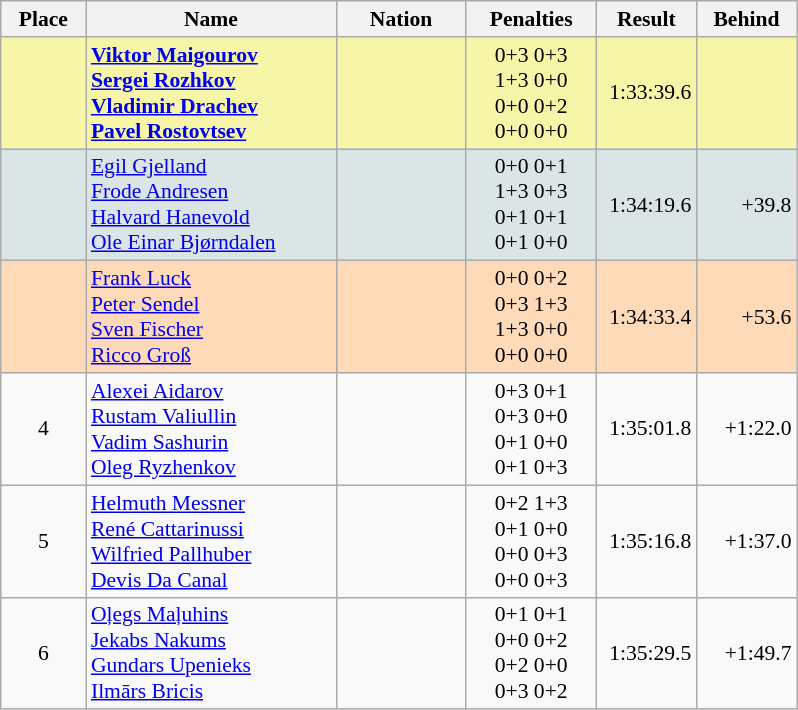<table class=wikitable style="border:1px solid #AAAAAA;font-size:90%">
<tr bgcolor="#E4E4E4">
<th style="border-bottom:1px solid #AAAAAA" width=50>Place</th>
<th style="border-bottom:1px solid #AAAAAA" width=160>Name</th>
<th style="border-bottom:1px solid #AAAAAA" width=80>Nation</th>
<th style="border-bottom:1px solid #AAAAAA" width=80>Penalties</th>
<th style="border-bottom:1px solid #AAAAAA" width=60>Result</th>
<th style="border-bottom:1px solid #AAAAAA" width=60>Behind</th>
</tr>
<tr bgcolor="#F7F6A8">
<td align="center"></td>
<td><strong><a href='#'>Viktor Maigourov</a></strong><br><strong><a href='#'>Sergei Rozhkov</a></strong><br><strong><a href='#'>Vladimir Drachev</a></strong><br><strong><a href='#'>Pavel Rostovtsev</a></strong></td>
<td align="center"></td>
<td align="center">0+3  0+3<br>1+3  0+0<br>0+0  0+2<br>0+0  0+0</td>
<td align="right">1:33:39.6</td>
<td align="right"></td>
</tr>
<tr bgcolor="#DCE5E5">
<td align="center"></td>
<td><a href='#'>Egil Gjelland</a><br><a href='#'>Frode Andresen</a><br><a href='#'>Halvard Hanevold</a><br><a href='#'>Ole Einar Bjørndalen</a></td>
<td align="center"></td>
<td align="center">0+0  0+1<br>1+3  0+3<br>0+1  0+1<br>0+1  0+0</td>
<td align="right">1:34:19.6</td>
<td align="right">+39.8</td>
</tr>
<tr bgcolor="#FFDAB9">
<td align="center"></td>
<td><a href='#'>Frank Luck</a><br><a href='#'>Peter Sendel</a><br><a href='#'>Sven Fischer</a><br><a href='#'>Ricco Groß</a></td>
<td align="center"></td>
<td align="center">0+0  0+2<br>0+3  1+3<br>1+3  0+0<br>0+0  0+0</td>
<td align="right">1:34:33.4</td>
<td align="right">+53.6</td>
</tr>
<tr>
<td align="center">4</td>
<td align="left"><a href='#'>Alexei Aidarov</a><br><a href='#'>Rustam Valiullin</a><br><a href='#'>Vadim Sashurin</a><br><a href='#'>Oleg Ryzhenkov</a></td>
<td align="center"></td>
<td align="center">0+3  0+1<br>0+3  0+0<br>0+1  0+0<br>0+1  0+3</td>
<td align="right">1:35:01.8</td>
<td align="right">+1:22.0</td>
</tr>
<tr>
<td align="center">5</td>
<td><a href='#'>Helmuth Messner</a><br><a href='#'>René Cattarinussi</a><br><a href='#'>Wilfried Pallhuber</a><br><a href='#'>Devis Da Canal</a></td>
<td align="center"></td>
<td align="center">0+2  1+3<br>0+1  0+0<br>0+0  0+3<br>0+0  0+3</td>
<td align="right">1:35:16.8</td>
<td align="right">+1:37.0</td>
</tr>
<tr>
<td align="center">6</td>
<td><a href='#'>Oļegs Maļuhins</a><br><a href='#'>Jekabs Nakums</a><br><a href='#'>Gundars Upenieks</a><br><a href='#'>Ilmārs Bricis</a></td>
<td align="center"></td>
<td align="center">0+1  0+1<br>0+0  0+2<br>0+2  0+0<br>0+3  0+2</td>
<td align="right">1:35:29.5</td>
<td align="right">+1:49.7</td>
</tr>
</table>
